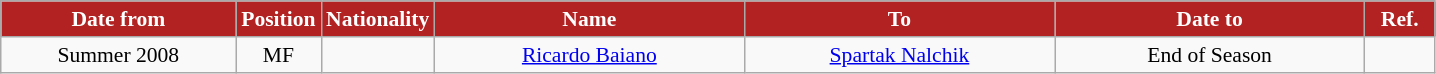<table class="wikitable" style="text-align:center; font-size:90%; ">
<tr>
<th style="background:#B22222; color:white; width:150px;">Date from</th>
<th style="background:#B22222; color:white; width:50px;">Position</th>
<th style="background:#B22222; color:white; width:50px;">Nationality</th>
<th style="background:#B22222; color:white; width:200px;">Name</th>
<th style="background:#B22222; color:white; width:200px;">To</th>
<th style="background:#B22222; color:white; width:200px;">Date to</th>
<th style="background:#B22222; color:white; width:40px;">Ref.</th>
</tr>
<tr>
<td>Summer 2008</td>
<td>MF</td>
<td></td>
<td><a href='#'>Ricardo Baiano</a></td>
<td><a href='#'>Spartak Nalchik</a></td>
<td>End of Season</td>
<td></td>
</tr>
</table>
